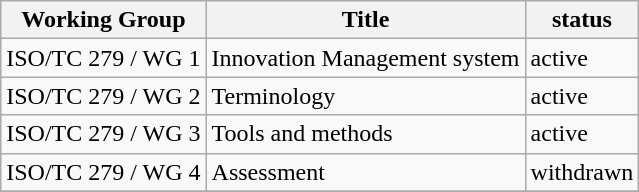<table class="wikitable">
<tr class="hintergrundfarbe5">
<th>Working Group</th>
<th>Title</th>
<th>status</th>
</tr>
<tr>
<td>ISO/TC 279 / WG 1</td>
<td>Innovation Management system</td>
<td>active</td>
</tr>
<tr>
<td>ISO/TC 279 / WG 2</td>
<td>Terminology</td>
<td>active</td>
</tr>
<tr>
<td>ISO/TC 279 / WG 3</td>
<td>Tools and methods</td>
<td>active</td>
</tr>
<tr>
<td>ISO/TC 279 / WG 4</td>
<td>Assessment</td>
<td>withdrawn</td>
</tr>
<tr>
</tr>
</table>
